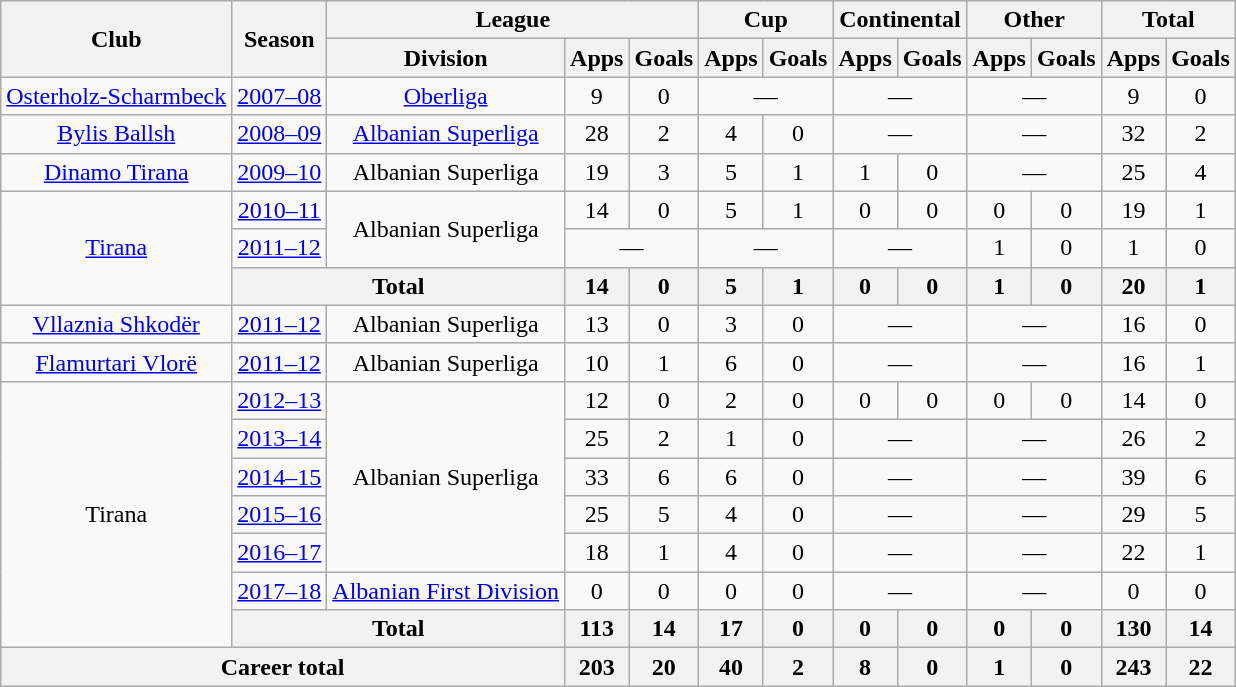<table class="wikitable" style="text-align:center">
<tr>
<th rowspan="2">Club</th>
<th rowspan="2">Season</th>
<th colspan="3">League</th>
<th colspan="2">Cup</th>
<th colspan="2">Continental</th>
<th colspan="2">Other</th>
<th colspan="2">Total</th>
</tr>
<tr>
<th>Division</th>
<th>Apps</th>
<th>Goals</th>
<th>Apps</th>
<th>Goals</th>
<th>Apps</th>
<th>Goals</th>
<th>Apps</th>
<th>Goals</th>
<th>Apps</th>
<th>Goals</th>
</tr>
<tr>
<td><a href='#'>Osterholz-Scharmbeck</a></td>
<td><a href='#'>2007–08</a></td>
<td><a href='#'>Oberliga</a></td>
<td>9</td>
<td>0</td>
<td colspan="2">—</td>
<td colspan="2">—</td>
<td colspan="2">—</td>
<td>9</td>
<td>0</td>
</tr>
<tr>
<td><a href='#'>Bylis Ballsh</a></td>
<td><a href='#'>2008–09</a></td>
<td><a href='#'>Albanian Superliga</a></td>
<td>28</td>
<td>2</td>
<td>4</td>
<td>0</td>
<td colspan="2">—</td>
<td colspan="2">—</td>
<td>32</td>
<td>2</td>
</tr>
<tr>
<td><a href='#'>Dinamo Tirana</a></td>
<td><a href='#'>2009–10</a></td>
<td>Albanian Superliga</td>
<td>19</td>
<td>3</td>
<td>5</td>
<td>1</td>
<td>1</td>
<td>0</td>
<td colspan="2">—</td>
<td>25</td>
<td>4</td>
</tr>
<tr>
<td rowspan="3"><a href='#'>Tirana</a></td>
<td><a href='#'>2010–11</a></td>
<td rowspan="2">Albanian Superliga</td>
<td>14</td>
<td>0</td>
<td>5</td>
<td>1</td>
<td>0</td>
<td>0</td>
<td>0</td>
<td>0</td>
<td>19</td>
<td>1</td>
</tr>
<tr>
<td><a href='#'>2011–12</a></td>
<td colspan="2">—</td>
<td colspan="2">—</td>
<td colspan="2">—</td>
<td>1</td>
<td>0</td>
<td>1</td>
<td>0</td>
</tr>
<tr>
<th colspan="2">Total</th>
<th>14</th>
<th>0</th>
<th>5</th>
<th>1</th>
<th>0</th>
<th>0</th>
<th>1</th>
<th>0</th>
<th>20</th>
<th>1</th>
</tr>
<tr>
<td><a href='#'>Vllaznia Shkodër</a></td>
<td><a href='#'>2011–12</a></td>
<td>Albanian Superliga</td>
<td>13</td>
<td>0</td>
<td>3</td>
<td>0</td>
<td colspan="2">—</td>
<td colspan="2">—</td>
<td>16</td>
<td>0</td>
</tr>
<tr>
<td><a href='#'>Flamurtari Vlorë</a></td>
<td><a href='#'>2011–12</a></td>
<td>Albanian Superliga</td>
<td>10</td>
<td>1</td>
<td>6</td>
<td>0</td>
<td colspan="2">—</td>
<td colspan="2">—</td>
<td>16</td>
<td>1</td>
</tr>
<tr>
<td rowspan="7">Tirana</td>
<td><a href='#'>2012–13</a></td>
<td rowspan="5">Albanian Superliga</td>
<td>12</td>
<td>0</td>
<td>2</td>
<td>0</td>
<td>0</td>
<td>0</td>
<td>0</td>
<td>0</td>
<td>14</td>
<td>0</td>
</tr>
<tr>
<td><a href='#'>2013–14</a></td>
<td>25</td>
<td>2</td>
<td>1</td>
<td>0</td>
<td colspan="2">—</td>
<td colspan="2">—</td>
<td>26</td>
<td>2</td>
</tr>
<tr>
<td><a href='#'>2014–15</a></td>
<td>33</td>
<td>6</td>
<td>6</td>
<td>0</td>
<td colspan="2">—</td>
<td colspan="2">—</td>
<td>39</td>
<td>6</td>
</tr>
<tr>
<td><a href='#'>2015–16</a></td>
<td>25</td>
<td>5</td>
<td>4</td>
<td>0</td>
<td colspan="2">—</td>
<td colspan="2">—</td>
<td>29</td>
<td>5</td>
</tr>
<tr>
<td><a href='#'>2016–17</a></td>
<td>18</td>
<td>1</td>
<td>4</td>
<td>0</td>
<td colspan="2">—</td>
<td colspan="2">—</td>
<td>22</td>
<td>1</td>
</tr>
<tr>
<td><a href='#'>2017–18</a></td>
<td><a href='#'>Albanian First Division</a></td>
<td>0</td>
<td>0</td>
<td>0</td>
<td>0</td>
<td colspan="2">—</td>
<td colspan="2">—</td>
<td>0</td>
<td>0</td>
</tr>
<tr>
<th colspan="2">Total</th>
<th>113</th>
<th>14</th>
<th>17</th>
<th>0</th>
<th>0</th>
<th>0</th>
<th>0</th>
<th>0</th>
<th>130</th>
<th>14</th>
</tr>
<tr>
<th colspan="3">Career total</th>
<th>203</th>
<th>20</th>
<th>40</th>
<th>2</th>
<th>8</th>
<th>0</th>
<th>1</th>
<th>0</th>
<th>243</th>
<th>22</th>
</tr>
</table>
